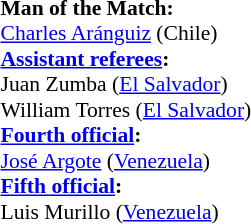<table width=50% style="font-size:90%">
<tr>
<td><br><strong>Man of the Match:</strong>
<br><a href='#'>Charles Aránguiz</a> (Chile)<br><strong><a href='#'>Assistant referees</a>:</strong>
<br>Juan Zumba (<a href='#'>El Salvador</a>)
<br>William Torres (<a href='#'>El Salvador</a>)
<br><strong><a href='#'>Fourth official</a>:</strong>
<br><a href='#'>José Argote</a> (<a href='#'>Venezuela</a>)
<br><strong><a href='#'>Fifth official</a>:</strong>
<br>Luis Murillo (<a href='#'>Venezuela</a>)</td>
</tr>
</table>
